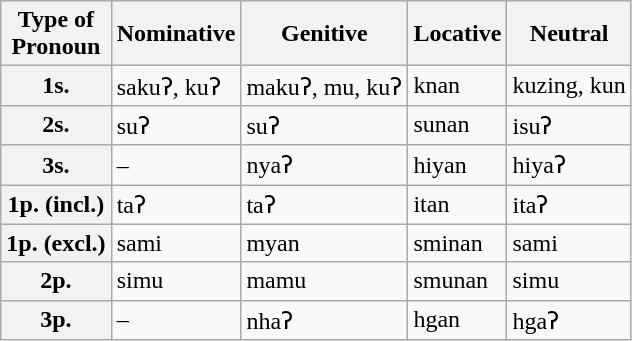<table class="wikitable" align="left">
<tr>
<th>Type of<br> Pronoun</th>
<th c=01>Nominative</th>
<th c=02>Genitive</th>
<th c=03>Locative</th>
<th c=04>Neutral</th>
</tr>
<tr>
<th>1s.</th>
<td c=01>sakuʔ, kuʔ</td>
<td c=02>makuʔ, mu, kuʔ</td>
<td c=03>knan</td>
<td c=04>kuzing, kun</td>
</tr>
<tr>
<th>2s.</th>
<td c=01>suʔ</td>
<td c=02>suʔ</td>
<td c=03>sunan</td>
<td c=04>isuʔ</td>
</tr>
<tr>
<th>3s.</th>
<td c=01>–</td>
<td c=02>nyaʔ</td>
<td c=03>hiyan</td>
<td c=04>hiyaʔ</td>
</tr>
<tr>
<th>1p. (incl.)</th>
<td c=01>taʔ</td>
<td c=02>taʔ</td>
<td c=03>itan</td>
<td c=04>itaʔ</td>
</tr>
<tr>
<th>1p. (excl.)</th>
<td c=01>sami</td>
<td c=02>myan</td>
<td c=03>sminan</td>
<td c=04>sami</td>
</tr>
<tr>
<th>2p.</th>
<td c=01>simu</td>
<td c=02>mamu</td>
<td c=03>smunan</td>
<td c=04>simu</td>
</tr>
<tr>
<th>3p.</th>
<td c=01>–</td>
<td c=02>nhaʔ</td>
<td c=03>hgan</td>
<td c=04>hgaʔ</td>
</tr>
</table>
